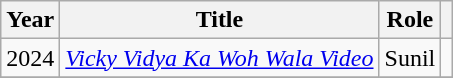<table class="wikitable plainrowheaders sortable" style="margin-right: 0;">
<tr>
<th scope="col">Year</th>
<th scope="col">Title</th>
<th scope="col">Role</th>
<th scope="col" class="unsortable"></th>
</tr>
<tr>
<td>2024</td>
<td scope="row"><em><a href='#'>Vicky Vidya Ka Woh Wala Video</a></em></td>
<td>Sunil</td>
<td style="text-align:center;"></td>
</tr>
<tr>
</tr>
</table>
